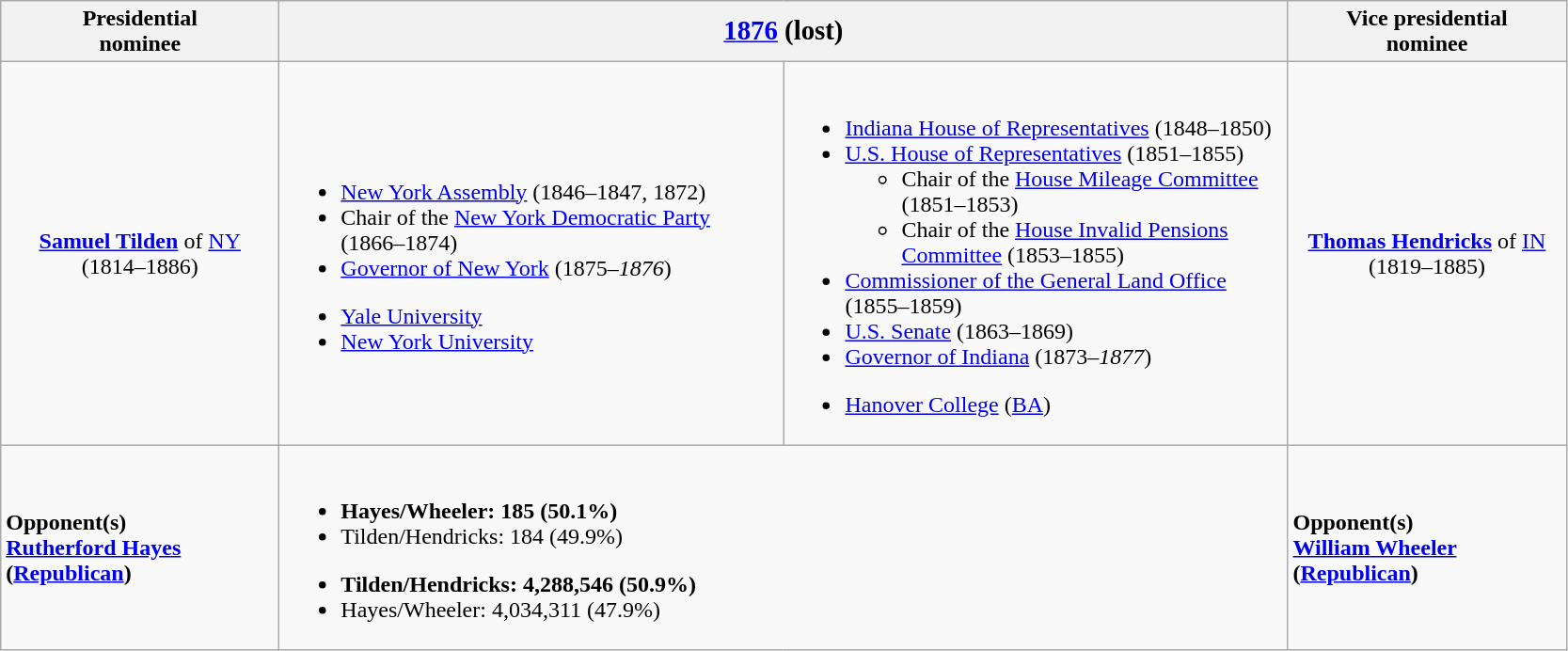<table class="wikitable">
<tr>
<th width=190>Presidential<br>nominee</th>
<th colspan=2><big><a href='#'>1876</a> (lost)</big></th>
<th width=190>Vice presidential<br>nominee</th>
</tr>
<tr>
<td style="text-align:center;"><strong><a href='#'>Samuel Tilden</a></strong> of <a href='#'>NY</a><br>(1814–1886)<br></td>
<td width=350><br><ul><li><a href='#'>New York Assembly</a> (1846–1847, 1872)</li><li>Chair of the <a href='#'>New York Democratic Party</a> (1866–1874)</li><li><a href='#'>Governor of New York</a> (1875–<em>1876</em>)</li></ul><ul><li><a href='#'>Yale University</a></li><li><a href='#'>New York University</a></li></ul></td>
<td width=350><br><ul><li><a href='#'>Indiana House of Representatives</a> (1848–1850)</li><li><a href='#'>U.S. House of Representatives</a> (1851–1855)<ul><li>Chair of the <a href='#'>House Mileage Committee</a> (1851–1853)</li><li>Chair of the <a href='#'>House Invalid Pensions Committee</a> (1853–1855)</li></ul></li><li><a href='#'>Commissioner of the General Land Office</a> (1855–1859)</li><li><a href='#'>U.S. Senate</a> (1863–1869)</li><li><a href='#'>Governor of Indiana</a> (1873–<em>1877</em>)</li></ul><ul><li><a href='#'>Hanover College</a> (<a href='#'>BA</a>)</li></ul></td>
<td style="text-align:center;"><strong><a href='#'>Thomas Hendricks</a></strong> of <a href='#'>IN</a><br>(1819–1885)<br></td>
</tr>
<tr>
<td><strong>Opponent(s)</strong><br><strong><a href='#'>Rutherford Hayes</a> (<a href='#'>Republican</a>)</strong></td>
<td colspan=2><br><ul><li><strong>Hayes/Wheeler: 185 (50.1%)</strong></li><li>Tilden/Hendricks: 184 (49.9%)</li></ul><ul><li><strong>Tilden/Hendricks: 4,288,546 (50.9%)</strong></li><li>Hayes/Wheeler: 4,034,311 (47.9%)</li></ul></td>
<td><strong>Opponent(s)</strong><br><strong><a href='#'>William Wheeler</a> (<a href='#'>Republican</a>)</strong></td>
</tr>
</table>
